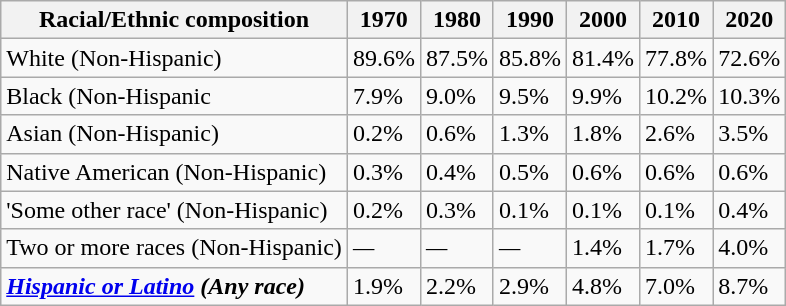<table class="wikitable sortable mw-collapsible">
<tr>
<th>Racial/Ethnic composition</th>
<th>1970</th>
<th>1980</th>
<th>1990</th>
<th>2000</th>
<th>2010</th>
<th>2020</th>
</tr>
<tr>
<td>White (Non-Hispanic)</td>
<td>89.6%</td>
<td>87.5%</td>
<td>85.8%</td>
<td>81.4%</td>
<td>77.8%</td>
<td>72.6%</td>
</tr>
<tr>
<td>Black (Non-Hispanic</td>
<td>7.9%</td>
<td>9.0%</td>
<td>9.5%</td>
<td>9.9%</td>
<td>10.2%</td>
<td>10.3%</td>
</tr>
<tr>
<td>Asian (Non-Hispanic)</td>
<td>0.2%</td>
<td>0.6%</td>
<td>1.3%</td>
<td>1.8%</td>
<td>2.6%</td>
<td>3.5%</td>
</tr>
<tr>
<td>Native American (Non-Hispanic)</td>
<td>0.3%</td>
<td>0.4%</td>
<td>0.5%</td>
<td>0.6%</td>
<td>0.6%</td>
<td>0.6%</td>
</tr>
<tr>
<td>'Some other race' (Non-Hispanic)</td>
<td>0.2%</td>
<td>0.3%</td>
<td>0.1%</td>
<td>0.1%</td>
<td>0.1%</td>
<td>0.4%</td>
</tr>
<tr>
<td>Two or more races (Non-Hispanic)</td>
<td><em>—</em></td>
<td><em>—</em></td>
<td><em>—</em></td>
<td>1.4%</td>
<td>1.7%</td>
<td>4.0%</td>
</tr>
<tr>
<td><strong><em><a href='#'>Hispanic or Latino</a> (Any race)</em></strong></td>
<td>1.9%</td>
<td>2.2%</td>
<td>2.9%</td>
<td>4.8%</td>
<td>7.0%</td>
<td>8.7%</td>
</tr>
</table>
